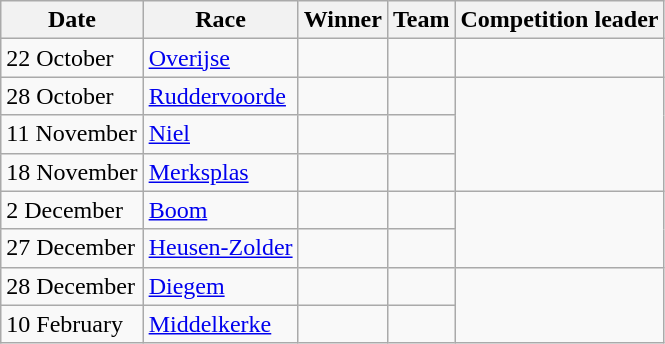<table class="wikitable">
<tr>
<th>Date</th>
<th>Race</th>
<th>Winner</th>
<th>Team</th>
<th>Competition leader</th>
</tr>
<tr>
<td>22 October</td>
<td><a href='#'>Overijse</a></td>
<td></td>
<td></td>
<td></td>
</tr>
<tr>
<td>28 October</td>
<td><a href='#'>Ruddervoorde</a></td>
<td></td>
<td></td>
<td rowspan=3></td>
</tr>
<tr>
<td>11 November</td>
<td><a href='#'>Niel</a></td>
<td></td>
<td></td>
</tr>
<tr>
<td>18 November</td>
<td><a href='#'>Merksplas</a></td>
<td></td>
<td></td>
</tr>
<tr>
<td>2 December</td>
<td><a href='#'>Boom</a></td>
<td></td>
<td></td>
<td rowspan=2></td>
</tr>
<tr>
<td>27 December</td>
<td><a href='#'>Heusen-Zolder</a></td>
<td></td>
<td></td>
</tr>
<tr>
<td>28 December</td>
<td><a href='#'>Diegem</a></td>
<td></td>
<td></td>
<td rowspan=2></td>
</tr>
<tr>
<td>10 February</td>
<td><a href='#'>Middelkerke</a></td>
<td></td>
<td></td>
</tr>
</table>
